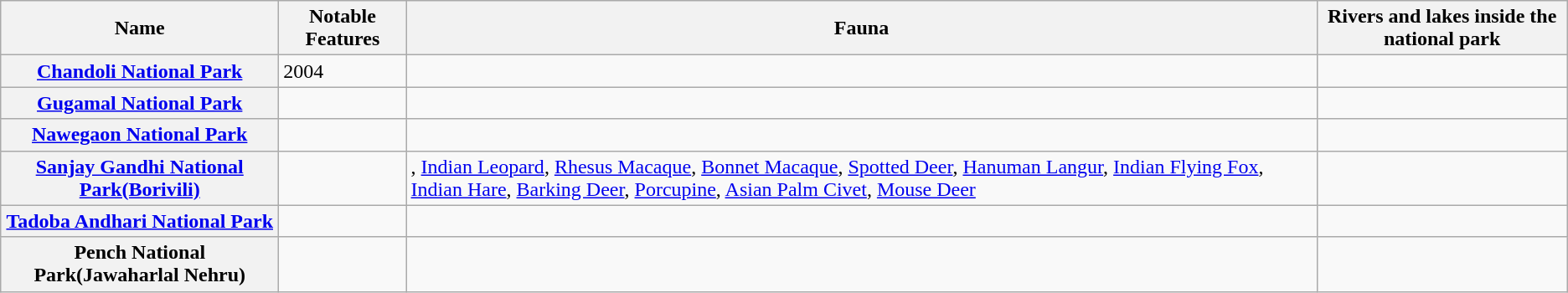<table class="wikitable sortable">
<tr>
<th>Name</th>
<th>Notable Features</th>
<th>Fauna</th>
<th>Rivers and lakes inside the national park</th>
</tr>
<tr>
<th><a href='#'>Chandoli National Park</a></th>
<td>2004</td>
<td></td>
<td></td>
</tr>
<tr>
<th><a href='#'>Gugamal National Park</a></th>
<td></td>
<td></td>
<td></td>
</tr>
<tr>
<th><a href='#'>Nawegaon National Park</a></th>
<td></td>
<td></td>
<td></td>
</tr>
<tr>
<th><a href='#'>Sanjay Gandhi National Park(Borivili)</a></th>
<td></td>
<td>, <a href='#'>Indian Leopard</a>, <a href='#'>Rhesus Macaque</a>, <a href='#'>Bonnet Macaque</a>, <a href='#'>Spotted Deer</a>, <a href='#'>Hanuman Langur</a>, <a href='#'>Indian Flying Fox</a>, <a href='#'>Indian Hare</a>, <a href='#'>Barking Deer</a>, <a href='#'>Porcupine</a>, <a href='#'>Asian Palm Civet</a>, <a href='#'>Mouse Deer</a></td>
<td></td>
</tr>
<tr>
<th><a href='#'>Tadoba Andhari National Park</a></th>
<td></td>
<td></td>
<td></td>
</tr>
<tr>
<th>Pench National Park(Jawaharlal Nehru)</th>
<td></td>
<td></td>
<td></td>
</tr>
</table>
